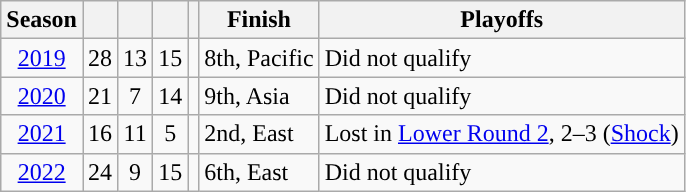<table class="wikitable" style="text-align:center;">
<tr>
<th style="background:#">Season</th>
<th style="background:#"></th>
<th style="background:#"></th>
<th style="background:#"></th>
<th style="background:#"></th>
<th style="background:#">Finish</th>
<th style="background:#">Playoffs</th>
</tr>
<tr>
<td><a href='#'>2019</a></td>
<td>28</td>
<td>13</td>
<td>15</td>
<td></td>
<td style="text-align:left">8th, Pacific</td>
<td style="text-align:left">Did not qualify</td>
</tr>
<tr>
<td><a href='#'>2020</a></td>
<td>21</td>
<td>7</td>
<td>14</td>
<td></td>
<td style="text-align:left">9th, Asia</td>
<td style="text-align:left">Did not qualify</td>
</tr>
<tr>
<td><a href='#'>2021</a></td>
<td>16</td>
<td>11</td>
<td>5</td>
<td></td>
<td style="text-align:left">2nd, East</td>
<td style="text-align:left">Lost in <a href='#'>Lower Round 2</a>, 2–3 (<a href='#'>Shock</a>)</td>
</tr>
<tr>
<td><a href='#'>2022</a></td>
<td>24</td>
<td>9</td>
<td>15</td>
<td></td>
<td style="text-align:left">6th, East</td>
<td style="text-align:left">Did not qualify</td>
</tr>
</table>
